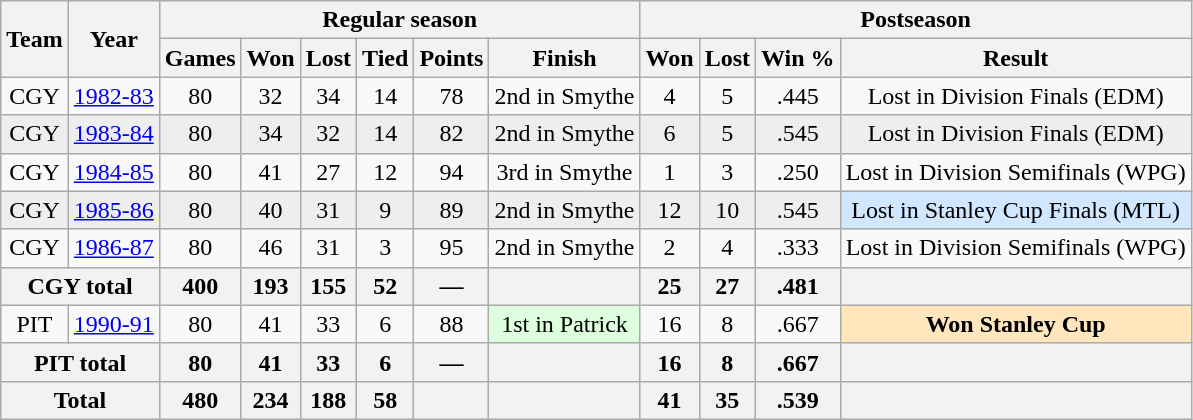<table class="wikitable">
<tr>
<th rowspan="2">Team</th>
<th rowspan="2">Year</th>
<th colspan="6">Regular season</th>
<th colspan="4">Postseason</th>
</tr>
<tr>
<th>Games</th>
<th>Won</th>
<th>Lost</th>
<th>Tied</th>
<th>Points</th>
<th>Finish</th>
<th>Won</th>
<th>Lost</th>
<th>Win %</th>
<th>Result</th>
</tr>
<tr align=center>
<td>CGY</td>
<td><a href='#'>1982-83</a></td>
<td>80</td>
<td>32</td>
<td>34</td>
<td>14</td>
<td>78</td>
<td>2nd in Smythe</td>
<td>4</td>
<td>5</td>
<td>.445</td>
<td>Lost in Division Finals (EDM)</td>
</tr>
<tr style="text-align: center; background:#eeeeee;">
<td>CGY</td>
<td><a href='#'>1983-84</a></td>
<td>80</td>
<td>34</td>
<td>32</td>
<td>14</td>
<td>82</td>
<td>2nd in Smythe</td>
<td>6</td>
<td>5</td>
<td>.545</td>
<td>Lost in Division Finals (EDM)</td>
</tr>
<tr align=center>
<td>CGY</td>
<td><a href='#'>1984-85</a></td>
<td>80</td>
<td>41</td>
<td>27</td>
<td>12</td>
<td>94</td>
<td>3rd in Smythe</td>
<td>1</td>
<td>3</td>
<td>.250</td>
<td>Lost in Division Semifinals (WPG)</td>
</tr>
<tr style="text-align: center; background:#eeeeee;">
<td>CGY</td>
<td><a href='#'>1985-86</a></td>
<td>80</td>
<td>40</td>
<td>31</td>
<td>9</td>
<td>89</td>
<td>2nd in Smythe</td>
<td>12</td>
<td>10</td>
<td>.545</td>
<td style="background: #D0E7FF;">Lost in Stanley Cup Finals (MTL)</td>
</tr>
<tr align=center>
<td>CGY</td>
<td><a href='#'>1986-87</a></td>
<td>80</td>
<td>46</td>
<td>31</td>
<td>3</td>
<td>95</td>
<td>2nd in Smythe</td>
<td>2</td>
<td>4</td>
<td>.333</td>
<td>Lost in Division Semifinals (WPG)</td>
</tr>
<tr align=center>
<th colspan="2">CGY total</th>
<th>400</th>
<th>193</th>
<th>155</th>
<th>52</th>
<th>—</th>
<th></th>
<th>25</th>
<th>27</th>
<th>.481</th>
<th></th>
</tr>
<tr align=center>
<td>PIT</td>
<td><a href='#'>1990-91</a></td>
<td>80</td>
<td>41</td>
<td>33</td>
<td>6</td>
<td>88</td>
<td style="background: #DDFFDD;">1st in Patrick</td>
<td>16</td>
<td>8</td>
<td>.667</td>
<td style="background: #FFE6BD;"><strong>Won Stanley Cup</strong></td>
</tr>
<tr align=center>
<th colspan="2">PIT total</th>
<th>80</th>
<th>41</th>
<th>33</th>
<th>6</th>
<th>—</th>
<th></th>
<th>16</th>
<th>8</th>
<th>.667</th>
<th></th>
</tr>
<tr>
<th colspan="2">Total</th>
<th>480</th>
<th>234</th>
<th>188</th>
<th>58</th>
<th></th>
<th></th>
<th>41</th>
<th>35</th>
<th>.539</th>
<th></th>
</tr>
</table>
